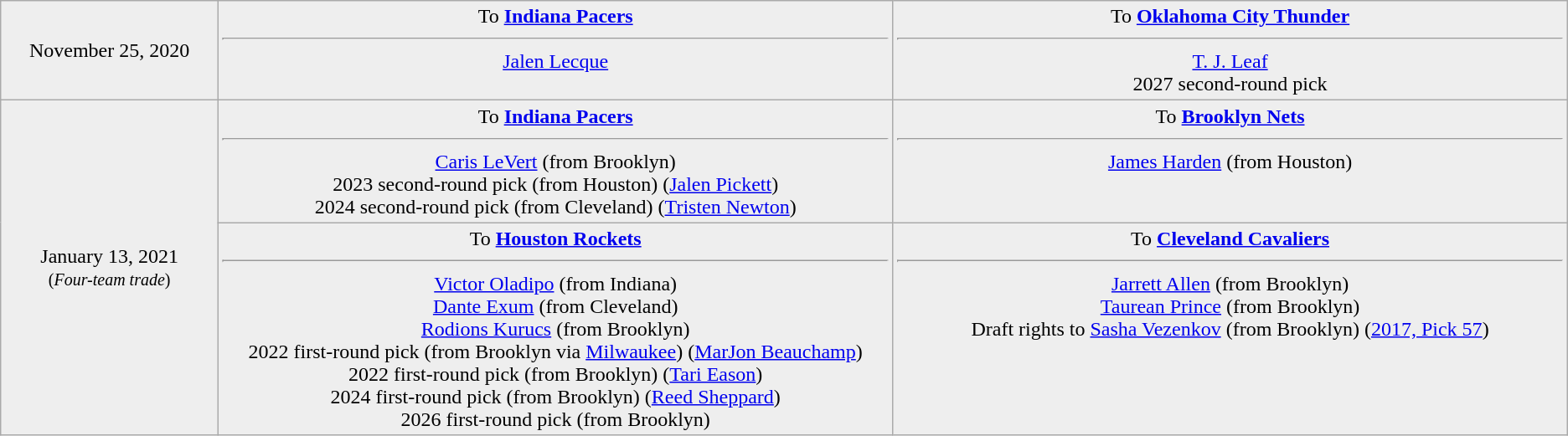<table class="wikitable sortable sortable" style="text-align: center">
<tr style="background:#eee;">
<td style="width:10%">November 25, 2020</td>
<td style="width:31%; vertical-align:top;">To <strong><a href='#'>Indiana Pacers</a></strong><hr><a href='#'>Jalen Lecque</a></td>
<td style="width:31%; vertical-align:top;">To <strong><a href='#'>Oklahoma City Thunder</a></strong><hr><a href='#'>T. J. Leaf</a><br>2027 second-round pick</td>
</tr>
<tr style="background:#eee;">
<td rowspan="2">January 13, 2021<br><small>(<em>Four-team trade</em>)</small></td>
<td style="vertical-align:top;">To <strong><a href='#'>Indiana Pacers</a></strong><hr><a href='#'>Caris LeVert</a> (from Brooklyn)<br>2023 second-round pick (from Houston) (<a href='#'>Jalen Pickett</a>)<br>2024 second-round pick (from Cleveland) (<a href='#'>Tristen Newton</a>)</td>
<td style="vertical-align:top;">To <strong><a href='#'>Brooklyn Nets</a></strong><hr><a href='#'>James Harden</a> (from Houston)</td>
</tr>
<tr style="background:#eee;">
<td style="vertical-align:top;">To <strong><a href='#'>Houston Rockets</a></strong><hr><a href='#'>Victor Oladipo</a> (from Indiana)<br><a href='#'>Dante Exum</a> (from Cleveland)<br><a href='#'>Rodions Kurucs</a> (from Brooklyn)<br>2022 first-round pick (from Brooklyn via <a href='#'>Milwaukee</a>) (<a href='#'>MarJon Beauchamp</a>)<br>2022 first-round pick (from Brooklyn) (<a href='#'>Tari Eason</a>)<br>2024 first-round pick (from Brooklyn) (<a href='#'>Reed Sheppard</a>)<br>2026 first-round pick (from Brooklyn)</td>
<td style="vertical-align:top;">To <strong><a href='#'>Cleveland Cavaliers</a></strong><hr><a href='#'>Jarrett Allen</a> (from Brooklyn)<br><a href='#'>Taurean Prince</a> (from Brooklyn)<br> Draft rights to <a href='#'>Sasha Vezenkov</a> (from Brooklyn) (<a href='#'>2017, Pick 57</a>)</td>
</tr>
</table>
